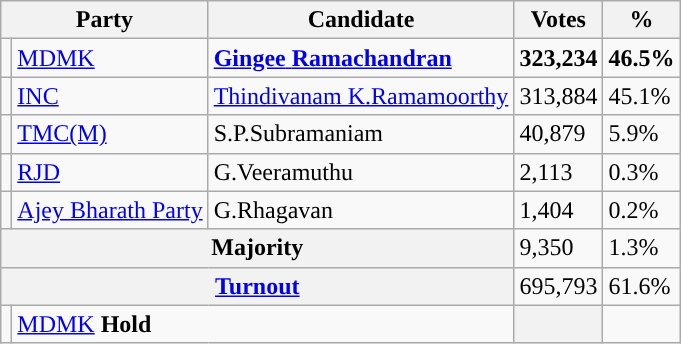<table class="wikitable">
<tr>
<th colspan="2">Party</th>
<th>Candidate</th>
<th>Votes</th>
<th>%</th>
</tr>
<tr>
<td></td>
<td><a href='#'>MDMK</a></td>
<td><a href='#'><strong>Gingee</strong> <strong>Ramachandran</strong></a></td>
<td><strong>323,234</strong></td>
<td><strong>46.5%</strong></td>
</tr>
<tr>
<td></td>
<td><a href='#'>INC</a></td>
<td><a href='#'>Thindivanam K.Ramamoorthy</a></td>
<td>313,884</td>
<td>45.1%</td>
</tr>
<tr>
<td></td>
<td><a href='#'>TMC(M)</a></td>
<td>S.P.Subramaniam</td>
<td>40,879</td>
<td>5.9%</td>
</tr>
<tr>
<td></td>
<td><a href='#'>RJD</a></td>
<td>G.Veeramuthu</td>
<td>2,113</td>
<td>0.3%</td>
</tr>
<tr>
<td></td>
<td><a href='#'>Ajey Bharath Party</a></td>
<td>G.Rhagavan</td>
<td>1,404</td>
<td>0.2%</td>
</tr>
<tr>
<th colspan="3">Majority</th>
<td>9,350</td>
<td>1.3%</td>
</tr>
<tr>
<th colspan="3"><a href='#'>Turnout</a></th>
<td>695,793</td>
<td>61.6%</td>
</tr>
<tr>
<td></td>
<td colspan="2"><a href='#'>MDMK</a> <strong>Hold</strong></td>
<th></th>
<td></td>
</tr>
</table>
